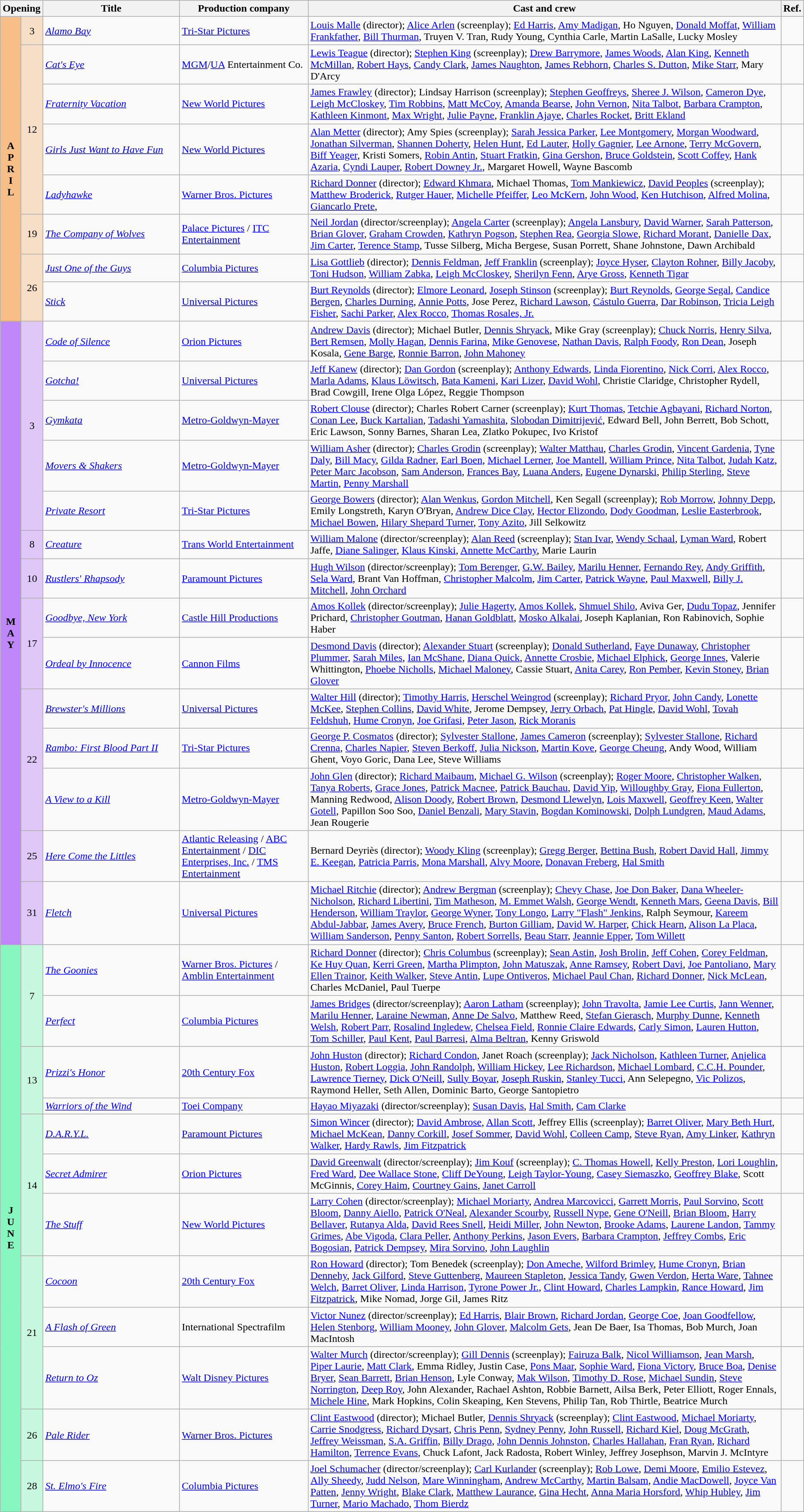<table class="wikitable sortable">
<tr style="background:b0e0e6; text-align:center;">
<th colspan="2">Opening</th>
<th style="width:17%;">Title</th>
<th style="width:16%;">Production company</th>
<th>Cast and crew</th>
<th class="unsortable">Ref.</th>
</tr>
<tr>
<th rowspan="8" style="text-align:center; background:#f7bf87;"><strong>A<br>P<br>R<br>I<br>L</strong></th>
<td style="text-align:center; background:#f7dfc7;">3</td>
<td><em><a href='#'>Alamo Bay</a></em></td>
<td><a href='#'>Tri-Star Pictures</a></td>
<td><a href='#'>Louis Malle</a> (director); <a href='#'>Alice Arlen</a> (screenplay); <a href='#'>Ed Harris</a>, <a href='#'>Amy Madigan</a>, Ho Nguyen, <a href='#'>Donald Moffat</a>, <a href='#'>William Frankfather</a>, <a href='#'>Bill Thurman</a>, Truyen V. Tran, Rudy Young, Cynthia Carle, Martin LaSalle, Lucky Mosley</td>
<td></td>
</tr>
<tr>
<td rowspan="4" style="text-align:center; background:#f7dfc7;">12</td>
<td><em><a href='#'>Cat's Eye</a></em></td>
<td><a href='#'>MGM</a>/<a href='#'>UA</a> Entertainment Co.</td>
<td><a href='#'>Lewis Teague</a> (director); <a href='#'>Stephen King</a> (screenplay); <a href='#'>Drew Barrymore</a>, <a href='#'>James Woods</a>, <a href='#'>Alan King</a>, <a href='#'>Kenneth McMillan</a>, <a href='#'>Robert Hays</a>, <a href='#'>Candy Clark</a>, <a href='#'>James Naughton</a>, <a href='#'>James Rebhorn</a>, <a href='#'>Charles S. Dutton</a>, <a href='#'>Mike Starr</a>, Mary D'Arcy</td>
<td></td>
</tr>
<tr>
<td><em><a href='#'>Fraternity Vacation</a></em></td>
<td><a href='#'>New World Pictures</a></td>
<td><a href='#'>James Frawley</a> (director); Lindsay Harrison (screenplay); <a href='#'>Stephen Geoffreys</a>, <a href='#'>Sheree J. Wilson</a>, <a href='#'>Cameron Dye</a>, <a href='#'>Leigh McCloskey</a>, <a href='#'>Tim Robbins</a>, <a href='#'>Matt McCoy</a>, <a href='#'>Amanda Bearse</a>, <a href='#'>John Vernon</a>, <a href='#'>Nita Talbot</a>, <a href='#'>Barbara Crampton</a>, <a href='#'>Kathleen Kinmont</a>, <a href='#'>Max Wright</a>, <a href='#'>Julie Payne</a>, <a href='#'>Franklin Ajaye</a>, <a href='#'>Charles Rocket</a>, <a href='#'>Britt Ekland</a></td>
<td></td>
</tr>
<tr>
<td><em><a href='#'>Girls Just Want to Have Fun</a></em></td>
<td><a href='#'>New World Pictures</a></td>
<td><a href='#'>Alan Metter</a> (director); Amy Spies (screenplay); <a href='#'>Sarah Jessica Parker</a>, <a href='#'>Lee Montgomery</a>, <a href='#'>Morgan Woodward</a>, <a href='#'>Jonathan Silverman</a>, <a href='#'>Shannen Doherty</a>, <a href='#'>Helen Hunt</a>, <a href='#'>Ed Lauter</a>, <a href='#'>Holly Gagnier</a>, <a href='#'>Lee Arnone</a>, <a href='#'>Terry McGovern</a>, <a href='#'>Biff Yeager</a>, Kristi Somers, <a href='#'>Robin Antin</a>, <a href='#'>Stuart Fratkin</a>, <a href='#'>Gina Gershon</a>, <a href='#'>Bruce Goldstein</a>, <a href='#'>Scott Coffey</a>, <a href='#'>Hank Azaria</a>, <a href='#'>Cyndi Lauper</a>, <a href='#'>Robert Downey Jr.</a>, Margaret Howell, Wayne Bascomb</td>
<td></td>
</tr>
<tr>
<td><em><a href='#'>Ladyhawke</a></em></td>
<td><a href='#'>Warner Bros. Pictures</a></td>
<td><a href='#'>Richard Donner</a> (director); <a href='#'>Edward Khmara</a>, Michael Thomas, <a href='#'>Tom Mankiewicz</a>, <a href='#'>David Peoples</a> (screenplay); <a href='#'>Matthew Broderick</a>, <a href='#'>Rutger Hauer</a>, <a href='#'>Michelle Pfeiffer</a>, <a href='#'>Leo McKern</a>, <a href='#'>John Wood</a>, <a href='#'>Ken Hutchison</a>, <a href='#'>Alfred Molina</a>, <a href='#'>Giancarlo Prete</a>, </td>
<td></td>
</tr>
<tr>
<td style="text-align:center; background:#f7dfc7;">19</td>
<td><em><a href='#'>The Company of Wolves</a></em></td>
<td><a href='#'>Palace Pictures</a> / <a href='#'>ITC Entertainment</a></td>
<td><a href='#'>Neil Jordan</a> (director/screenplay); <a href='#'>Angela Carter</a> (screenplay); <a href='#'>Angela Lansbury</a>, <a href='#'>David Warner</a>, <a href='#'>Sarah Patterson</a>, <a href='#'>Brian Glover</a>, <a href='#'>Graham Crowden</a>, <a href='#'>Kathryn Pogson</a>, <a href='#'>Stephen Rea</a>, <a href='#'>Georgia Slowe</a>, <a href='#'>Richard Morant</a>, <a href='#'>Danielle Dax</a>, <a href='#'>Jim Carter</a>, <a href='#'>Terence Stamp</a>, Tusse Silberg, Micha Bergese, Susan Porrett, Shane Johnstone, Dawn Archibald</td>
<td></td>
</tr>
<tr>
<td rowspan="2" style="text-align:center; background:#f7dfc7;">26</td>
<td><em><a href='#'>Just One of the Guys</a></em></td>
<td><a href='#'>Columbia Pictures</a></td>
<td><a href='#'>Lisa Gottlieb</a> (director); <a href='#'>Dennis Feldman</a>, <a href='#'>Jeff Franklin</a> (screenplay); <a href='#'>Joyce Hyser</a>, <a href='#'>Clayton Rohner</a>, <a href='#'>Billy Jacoby</a>, <a href='#'>Toni Hudson</a>, <a href='#'>William Zabka</a>, <a href='#'>Leigh McCloskey</a>, <a href='#'>Sherilyn Fenn</a>, <a href='#'>Arye Gross</a>, <a href='#'>Kenneth Tigar</a></td>
<td></td>
</tr>
<tr>
<td><em><a href='#'>Stick</a></em></td>
<td><a href='#'>Universal Pictures</a></td>
<td><a href='#'>Burt Reynolds</a> (director); <a href='#'>Elmore Leonard</a>, <a href='#'>Joseph Stinson</a> (screenplay); <a href='#'>Burt Reynolds</a>, <a href='#'>George Segal</a>, <a href='#'>Candice Bergen</a>, <a href='#'>Charles Durning</a>, <a href='#'>Annie Potts</a>, Jose Perez, <a href='#'>Richard Lawson</a>, <a href='#'>Cástulo Guerra</a>, <a href='#'>Dar Robinson</a>, <a href='#'>Tricia Leigh Fisher</a>, <a href='#'>Sachi Parker</a>, <a href='#'>Alex Rocco</a>, <a href='#'>Thomas Rosales, Jr.</a></td>
<td></td>
</tr>
<tr>
<th rowspan="14" style="text-align:center; background:#bf87f7;"><strong>M<br>A<br>Y</strong></th>
<td rowspan="5" style="text-align:center; background:#dfc7f7">3</td>
<td><em><a href='#'>Code of Silence</a></em></td>
<td><a href='#'>Orion Pictures</a></td>
<td><a href='#'>Andrew Davis</a> (director); Michael Butler, <a href='#'>Dennis Shryack</a>, Mike Gray (screenplay); <a href='#'>Chuck Norris</a>, <a href='#'>Henry Silva</a>, <a href='#'>Bert Remsen</a>, <a href='#'>Molly Hagan</a>, <a href='#'>Dennis Farina</a>, <a href='#'>Mike Genovese</a>, <a href='#'>Nathan Davis</a>, <a href='#'>Ralph Foody</a>, <a href='#'>Ron Dean</a>, Joseph Kosala, <a href='#'>Gene Barge</a>, <a href='#'>Ronnie Barron</a>, <a href='#'>John Mahoney</a></td>
<td></td>
</tr>
<tr>
<td><em><a href='#'>Gotcha!</a></em></td>
<td><a href='#'>Universal Pictures</a></td>
<td><a href='#'>Jeff Kanew</a> (director); <a href='#'>Dan Gordon</a> (screenplay); <a href='#'>Anthony Edwards</a>, <a href='#'>Linda Fiorentino</a>, <a href='#'>Nick Corri</a>, <a href='#'>Alex Rocco</a>, <a href='#'>Marla Adams</a>, <a href='#'>Klaus Löwitsch</a>, <a href='#'>Bata Kameni</a>, <a href='#'>Kari Lizer</a>, <a href='#'>David Wohl</a>, Christie Claridge, Christopher Rydell, Brad Cowgill, Irene Olga López, Reggie Thompson</td>
<td></td>
</tr>
<tr>
<td><em><a href='#'>Gymkata</a></em></td>
<td><a href='#'>Metro-Goldwyn-Mayer</a></td>
<td><a href='#'>Robert Clouse</a> (director); Charles Robert Carner (screenplay); <a href='#'>Kurt Thomas</a>, <a href='#'>Tetchie Agbayani</a>, <a href='#'>Richard Norton</a>, <a href='#'>Conan Lee</a>, <a href='#'>Buck Kartalian</a>, <a href='#'>Tadashi Yamashita</a>, <a href='#'>Slobodan Dimitrijević</a>, Edward Bell, John Berrett, Bob Schott, Eric Lawson, Sonny Barnes, Sharan Lea, Zlatko Pokupec, Ivo Kristof</td>
<td></td>
</tr>
<tr>
<td><em><a href='#'>Movers & Shakers</a></em></td>
<td><a href='#'>Metro-Goldwyn-Mayer</a></td>
<td><a href='#'>William Asher</a> (director); <a href='#'>Charles Grodin</a> (screenplay); <a href='#'>Walter Matthau</a>, <a href='#'>Charles Grodin</a>, <a href='#'>Vincent Gardenia</a>, <a href='#'>Tyne Daly</a>, <a href='#'>Bill Macy</a>, <a href='#'>Gilda Radner</a>, <a href='#'>Earl Boen</a>, <a href='#'>Michael Lerner</a>, <a href='#'>Joe Mantell</a>, <a href='#'>William Prince</a>, <a href='#'>Nita Talbot</a>, <a href='#'>Judah Katz</a>, <a href='#'>Peter Marc Jacobson</a>, <a href='#'>Sam Anderson</a>, <a href='#'>Frances Bay</a>, <a href='#'>Luana Anders</a>, <a href='#'>Eugene Dynarski</a>, <a href='#'>Philip Sterling</a>, <a href='#'>Steve Martin</a>, <a href='#'>Penny Marshall</a></td>
<td></td>
</tr>
<tr>
<td><em><a href='#'>Private Resort</a></em></td>
<td><a href='#'>Tri-Star Pictures</a></td>
<td><a href='#'>George Bowers</a> (director); <a href='#'>Alan Wenkus</a>, <a href='#'>Gordon Mitchell</a>, Ken Segall (screenplay); <a href='#'>Rob Morrow</a>, <a href='#'>Johnny Depp</a>, Emily Longstreth, Karyn O'Bryan, <a href='#'>Andrew Dice Clay</a>, <a href='#'>Hector Elizondo</a>, <a href='#'>Dody Goodman</a>, <a href='#'>Leslie Easterbrook</a>, <a href='#'>Michael Bowen</a>, <a href='#'>Hilary Shepard Turner</a>, <a href='#'>Tony Azito</a>, Jill Selkowitz</td>
<td></td>
</tr>
<tr>
<td style="text-align:center; background:#dfc7f7">8</td>
<td><em><a href='#'>Creature</a></em></td>
<td><a href='#'>Trans World Entertainment</a></td>
<td><a href='#'>William Malone</a> (director/screenplay); <a href='#'>Alan Reed</a> (screenplay); <a href='#'>Stan Ivar</a>, <a href='#'>Wendy Schaal</a>, <a href='#'>Lyman Ward</a>, Robert Jaffe, <a href='#'>Diane Salinger</a>, <a href='#'>Klaus Kinski</a>, <a href='#'>Annette McCarthy</a>, Marie Laurin</td>
<td></td>
</tr>
<tr>
<td style="text-align:center; background:#dfc7f7">10</td>
<td><em><a href='#'>Rustlers' Rhapsody</a></em></td>
<td><a href='#'>Paramount Pictures</a></td>
<td><a href='#'>Hugh Wilson</a> (director/screenplay); <a href='#'>Tom Berenger</a>, <a href='#'>G.W. Bailey</a>, <a href='#'>Marilu Henner</a>, <a href='#'>Fernando Rey</a>, <a href='#'>Andy Griffith</a>, <a href='#'>Sela Ward</a>, Brant Van Hoffman, <a href='#'>Christopher Malcolm</a>, <a href='#'>Jim Carter</a>, <a href='#'>Patrick Wayne</a>, <a href='#'>Paul Maxwell</a>, <a href='#'>Billy J. Mitchell</a>, <a href='#'>John Orchard</a></td>
<td></td>
</tr>
<tr>
<td rowspan="2" style="text-align:center; background:#dfc7f7">17</td>
<td><em><a href='#'>Goodbye, New York</a></em></td>
<td><a href='#'>Castle Hill Productions</a></td>
<td><a href='#'>Amos Kollek</a> (director/screenplay); <a href='#'>Julie Hagerty</a>, <a href='#'>Amos Kollek</a>, <a href='#'>Shmuel Shilo</a>, Aviva Ger, <a href='#'>Dudu Topaz</a>, Jennifer Prichard, <a href='#'>Christopher Goutman</a>, <a href='#'>Hanan Goldblatt</a>, <a href='#'>Mosko Alkalai</a>, Joseph Kaplanian, Ron Rabinovich, Sophie Haber</td>
<td></td>
</tr>
<tr>
<td><em><a href='#'>Ordeal by Innocence</a></em></td>
<td><a href='#'>Cannon Films</a></td>
<td><a href='#'>Desmond Davis</a> (director); <a href='#'>Alexander Stuart</a> (screenplay); <a href='#'>Donald Sutherland</a>, <a href='#'>Faye Dunaway</a>, <a href='#'>Christopher Plummer</a>, <a href='#'>Sarah Miles</a>, <a href='#'>Ian McShane</a>, <a href='#'>Diana Quick</a>, <a href='#'>Annette Crosbie</a>, <a href='#'>Michael Elphick</a>, <a href='#'>George Innes</a>, Valerie Whittington, <a href='#'>Phoebe Nicholls</a>, <a href='#'>Michael Maloney</a>, Cassie Stuart, <a href='#'>Anita Carey</a>, <a href='#'>Ron Pember</a>, <a href='#'>Kevin Stoney</a>, <a href='#'>Brian Glover</a></td>
<td></td>
</tr>
<tr>
<td rowspan="3" style="text-align:center; background:#dfc7f7">22</td>
<td><em><a href='#'>Brewster's Millions</a></em></td>
<td><a href='#'>Universal Pictures</a></td>
<td><a href='#'>Walter Hill</a> (director); <a href='#'>Timothy Harris</a>, <a href='#'>Herschel Weingrod</a> (screenplay); <a href='#'>Richard Pryor</a>, <a href='#'>John Candy</a>, <a href='#'>Lonette McKee</a>, <a href='#'>Stephen Collins</a>, <a href='#'>David White</a>, Jerome Dempsey, <a href='#'>Jerry Orbach</a>, <a href='#'>Pat Hingle</a>, <a href='#'>David Wohl</a>, <a href='#'>Tovah Feldshuh</a>, <a href='#'>Hume Cronyn</a>, <a href='#'>Joe Grifasi</a>, <a href='#'>Peter Jason</a>, <a href='#'>Rick Moranis</a></td>
<td></td>
</tr>
<tr>
<td><em><a href='#'>Rambo: First Blood Part II</a></em></td>
<td><a href='#'>Tri-Star Pictures</a></td>
<td><a href='#'>George P. Cosmatos</a> (director); <a href='#'>Sylvester Stallone</a>, <a href='#'>James Cameron</a> (screenplay); <a href='#'>Sylvester Stallone</a>, <a href='#'>Richard Crenna</a>, <a href='#'>Charles Napier</a>, <a href='#'>Steven Berkoff</a>, <a href='#'>Julia Nickson</a>, <a href='#'>Martin Kove</a>, <a href='#'>George Cheung</a>, Andy Wood, William Ghent, Voyo Goric, Dana Lee, Steve Williams</td>
<td></td>
</tr>
<tr>
<td><em><a href='#'>A View to a Kill</a></em></td>
<td><a href='#'>Metro-Goldwyn-Mayer</a></td>
<td><a href='#'>John Glen</a> (director); <a href='#'>Richard Maibaum</a>, <a href='#'>Michael G. Wilson</a> (screenplay); <a href='#'>Roger Moore</a>, <a href='#'>Christopher Walken</a>, <a href='#'>Tanya Roberts</a>, <a href='#'>Grace Jones</a>, <a href='#'>Patrick Macnee</a>, <a href='#'>Patrick Bauchau</a>, <a href='#'>David Yip</a>, <a href='#'>Willoughby Gray</a>, <a href='#'>Fiona Fullerton</a>, Manning Redwood, <a href='#'>Alison Doody</a>, <a href='#'>Robert Brown</a>, <a href='#'>Desmond Llewelyn</a>, <a href='#'>Lois Maxwell</a>, <a href='#'>Geoffrey Keen</a>, <a href='#'>Walter Gotell</a>, Papillon Soo Soo, <a href='#'>Daniel Benzali</a>, <a href='#'>Mary Stavin</a>, <a href='#'>Bogdan Kominowski</a>, <a href='#'>Dolph Lundgren</a>, <a href='#'>Maud Adams</a>, Jean Rougerie</td>
<td></td>
</tr>
<tr>
<td style="text-align:center; background:#dfc7f7">25</td>
<td><em><a href='#'>Here Come the Littles</a></em></td>
<td><a href='#'>Atlantic Releasing</a> / <a href='#'>ABC Entertainment</a> / <a href='#'>DIC Enterprises, Inc.</a> / <a href='#'>TMS Entertainment</a></td>
<td>Bernard Deyriès (director); <a href='#'>Woody Kling</a> (screenplay); <a href='#'>Gregg Berger</a>, <a href='#'>Bettina Bush</a>, <a href='#'>Robert David Hall</a>, <a href='#'>Jimmy E. Keegan</a>, <a href='#'>Patricia Parris</a>, <a href='#'>Mona Marshall</a>, <a href='#'>Alvy Moore</a>, <a href='#'>Donavan Freberg</a>, <a href='#'>Hal Smith</a></td>
<td></td>
</tr>
<tr>
<td style="text-align:center; background:#dfc7f7">31</td>
<td><em><a href='#'>Fletch</a></em></td>
<td><a href='#'>Universal Pictures</a></td>
<td><a href='#'>Michael Ritchie</a> (director); <a href='#'>Andrew Bergman</a> (screenplay); <a href='#'>Chevy Chase</a>, <a href='#'>Joe Don Baker</a>, <a href='#'>Dana Wheeler-Nicholson</a>, <a href='#'>Richard Libertini</a>, <a href='#'>Tim Matheson</a>, <a href='#'>M. Emmet Walsh</a>, <a href='#'>George Wendt</a>, <a href='#'>Kenneth Mars</a>, <a href='#'>Geena Davis</a>, <a href='#'>Bill Henderson</a>, <a href='#'>William Traylor</a>, <a href='#'>George Wyner</a>, <a href='#'>Tony Longo</a>, <a href='#'>Larry "Flash" Jenkins</a>, Ralph Seymour, <a href='#'>Kareem Abdul-Jabbar</a>, <a href='#'>James Avery</a>, <a href='#'>Bruce French</a>, <a href='#'>Burton Gilliam</a>, <a href='#'>David W. Harper</a>, <a href='#'>Chick Hearn</a>, <a href='#'>Alison La Placa</a>, <a href='#'>William Sanderson</a>, <a href='#'>Penny Santon</a>, <a href='#'>Robert Sorrells</a>, <a href='#'>Beau Starr</a>, <a href='#'>Jeannie Epper</a>, <a href='#'>Tom Willett</a></td>
<td></td>
</tr>
<tr>
<th rowspan="12" style="text-align:center; background:#87f7bf;"><strong>J<br>U<br>N<br>E</strong></th>
<td rowspan="2" style="text-align:center; background:#c7f7df">7</td>
<td><em><a href='#'>The Goonies</a></em></td>
<td><a href='#'>Warner Bros. Pictures</a> / <a href='#'>Amblin Entertainment</a></td>
<td><a href='#'>Richard Donner</a> (director); <a href='#'>Chris Columbus</a> (screenplay); <a href='#'>Sean Astin</a>, <a href='#'>Josh Brolin</a>, <a href='#'>Jeff Cohen</a>, <a href='#'>Corey Feldman</a>, <a href='#'>Ke Huy Quan</a>, <a href='#'>Kerri Green</a>, <a href='#'>Martha Plimpton</a>, <a href='#'>John Matuszak</a>, <a href='#'>Anne Ramsey</a>, <a href='#'>Robert Davi</a>, <a href='#'>Joe Pantoliano</a>, <a href='#'>Mary Ellen Trainor</a>, <a href='#'>Keith Walker</a>, <a href='#'>Steve Antin</a>, <a href='#'>Lupe Ontiveros</a>, <a href='#'>Michael Paul Chan</a>, <a href='#'>Richard Donner</a>, <a href='#'>Nick McLean</a>, Charles McDaniel, Paul Tuerpe</td>
<td></td>
</tr>
<tr>
<td><em><a href='#'>Perfect</a></em></td>
<td><a href='#'>Columbia Pictures</a></td>
<td><a href='#'>James Bridges</a> (director/screenplay); <a href='#'>Aaron Latham</a> (screenplay); <a href='#'>John Travolta</a>, <a href='#'>Jamie Lee Curtis</a>, <a href='#'>Jann Wenner</a>, <a href='#'>Marilu Henner</a>, <a href='#'>Laraine Newman</a>, <a href='#'>Anne De Salvo</a>, Matthew Reed, <a href='#'>Stefan Gierasch</a>, <a href='#'>Murphy Dunne</a>, <a href='#'>Kenneth Welsh</a>, <a href='#'>Robert Parr</a>, <a href='#'>Rosalind Ingledew</a>, <a href='#'>Chelsea Field</a>, <a href='#'>Ronnie Claire Edwards</a>, <a href='#'>Carly Simon</a>, <a href='#'>Lauren Hutton</a>, <a href='#'>Tom Schiller</a>, <a href='#'>Paul Kent</a>, <a href='#'>Paul Barresi</a>, <a href='#'>Alma Beltran</a>, Kenny Griswold</td>
<td></td>
</tr>
<tr>
<td rowspan="2" style="text-align:center; background:#c7f7df">13</td>
<td><em><a href='#'>Prizzi's Honor</a></em></td>
<td><a href='#'>20th Century Fox</a></td>
<td><a href='#'>John Huston</a> (director); <a href='#'>Richard Condon</a>, Janet Roach (screenplay); <a href='#'>Jack Nicholson</a>, <a href='#'>Kathleen Turner</a>, <a href='#'>Anjelica Huston</a>, <a href='#'>Robert Loggia</a>, <a href='#'>John Randolph</a>, <a href='#'>William Hickey</a>, <a href='#'>Lee Richardson</a>, <a href='#'>Michael Lombard</a>, <a href='#'>C.C.H. Pounder</a>, <a href='#'>Lawrence Tierney</a>, <a href='#'>Dick O'Neill</a>, <a href='#'>Sully Boyar</a>, <a href='#'>Joseph Ruskin</a>, <a href='#'>Stanley Tucci</a>, Ann Selepegno, <a href='#'>Vic Polizos</a>, Raymond Heller, Seth Allen, Dominic Barto, George Santopietro</td>
<td></td>
</tr>
<tr>
<td><em><a href='#'>Warriors of the Wind</a></em></td>
<td><a href='#'>Toei Company</a></td>
<td><a href='#'>Hayao Miyazaki</a> (director/screenplay); <a href='#'>Susan Davis</a>, <a href='#'>Hal Smith</a>, <a href='#'>Cam Clarke</a></td>
<td></td>
</tr>
<tr>
<td rowspan="3" style="text-align:center; background:#c7f7df">14</td>
<td><em><a href='#'>D.A.R.Y.L.</a></em></td>
<td><a href='#'>Paramount Pictures</a></td>
<td><a href='#'>Simon Wincer</a> (director); <a href='#'>David Ambrose</a>, <a href='#'>Allan Scott</a>, Jeffrey Ellis (screenplay); <a href='#'>Barret Oliver</a>, <a href='#'>Mary Beth Hurt</a>, <a href='#'>Michael McKean</a>, <a href='#'>Danny Corkill</a>, <a href='#'>Josef Sommer</a>, <a href='#'>David Wohl</a>, <a href='#'>Colleen Camp</a>, <a href='#'>Steve Ryan</a>, <a href='#'>Amy Linker</a>, <a href='#'>Kathryn Walker</a>, <a href='#'>Hardy Rawls</a>, <a href='#'>Jim Fitzpatrick</a></td>
<td></td>
</tr>
<tr>
<td><em><a href='#'>Secret Admirer</a></em></td>
<td><a href='#'>Orion Pictures</a></td>
<td><a href='#'>David Greenwalt</a> (director/screenplay); <a href='#'>Jim Kouf</a> (screenplay); <a href='#'>C. Thomas Howell</a>, <a href='#'>Kelly Preston</a>, <a href='#'>Lori Loughlin</a>, <a href='#'>Fred Ward</a>, <a href='#'>Dee Wallace Stone</a>, <a href='#'>Cliff DeYoung</a>, <a href='#'>Leigh Taylor-Young</a>, <a href='#'>Casey Siemaszko</a>, <a href='#'>Geoffrey Blake</a>, Scott McGinnis, <a href='#'>Corey Haim</a>, <a href='#'>Courtney Gains</a>, <a href='#'>Janet Carroll</a></td>
<td></td>
</tr>
<tr>
<td><em><a href='#'>The Stuff</a></em></td>
<td><a href='#'>New World Pictures</a></td>
<td><a href='#'>Larry Cohen</a> (director/screenplay); <a href='#'>Michael Moriarty</a>, <a href='#'>Andrea Marcovicci</a>, <a href='#'>Garrett Morris</a>, <a href='#'>Paul Sorvino</a>, <a href='#'>Scott Bloom</a>, <a href='#'>Danny Aiello</a>, <a href='#'>Patrick O'Neal</a>, <a href='#'>Alexander Scourby</a>, <a href='#'>Russell Nype</a>, <a href='#'>Gene O'Neill</a>, <a href='#'>Brian Bloom</a>, <a href='#'>Harry Bellaver</a>, <a href='#'>Rutanya Alda</a>, <a href='#'>David Rees Snell</a>, <a href='#'>Heidi Miller</a>, <a href='#'>John Newton</a>, <a href='#'>Brooke Adams</a>, <a href='#'>Laurene Landon</a>, <a href='#'>Tammy Grimes</a>, <a href='#'>Abe Vigoda</a>, <a href='#'>Clara Peller</a>, <a href='#'>Anthony Perkins</a>, <a href='#'>Jason Evers</a>, <a href='#'>Barbara Crampton</a>, <a href='#'>Jeffrey Combs</a>, <a href='#'>Eric Bogosian</a>, <a href='#'>Patrick Dempsey</a>, <a href='#'>Mira Sorvino</a>, <a href='#'>John Laughlin</a></td>
<td></td>
</tr>
<tr>
<td rowspan="3" style="text-align:center; background:#c7f7df">21</td>
<td><em><a href='#'>Cocoon</a></em></td>
<td><a href='#'>20th Century Fox</a></td>
<td><a href='#'>Ron Howard</a> (director); Tom Benedek (screenplay); <a href='#'>Don Ameche</a>, <a href='#'>Wilford Brimley</a>, <a href='#'>Hume Cronyn</a>, <a href='#'>Brian Dennehy</a>, <a href='#'>Jack Gilford</a>, <a href='#'>Steve Guttenberg</a>, <a href='#'>Maureen Stapleton</a>, <a href='#'>Jessica Tandy</a>, <a href='#'>Gwen Verdon</a>, <a href='#'>Herta Ware</a>, <a href='#'>Tahnee Welch</a>, <a href='#'>Barret Oliver</a>, <a href='#'>Linda Harrison</a>, <a href='#'>Tyrone Power Jr.</a>, <a href='#'>Clint Howard</a>, <a href='#'>Charles Lampkin</a>, <a href='#'>Rance Howard</a>, <a href='#'>Jim Fitzpatrick</a>, Mike Nomad, Jorge Gil, James Ritz</td>
<td></td>
</tr>
<tr>
<td><em><a href='#'>A Flash of Green</a></em></td>
<td>International Spectrafilm</td>
<td><a href='#'>Victor Nunez</a> (director/screenplay); <a href='#'>Ed Harris</a>, <a href='#'>Blair Brown</a>, <a href='#'>Richard Jordan</a>, <a href='#'>George Coe</a>, <a href='#'>Joan Goodfellow</a>, <a href='#'>Helen Stenborg</a>, <a href='#'>William Mooney</a>, <a href='#'>John Glover</a>, <a href='#'>Malcolm Gets</a>, Jean De Baer, Isa Thomas, Bob Murch, Joan MacIntosh</td>
<td></td>
</tr>
<tr>
<td><em><a href='#'>Return to Oz</a></em></td>
<td><a href='#'>Walt Disney Pictures</a></td>
<td><a href='#'>Walter Murch</a> (director/screenplay); <a href='#'>Gill Dennis</a> (screenplay); <a href='#'>Fairuza Balk</a>, <a href='#'>Nicol Williamson</a>, <a href='#'>Jean Marsh</a>, <a href='#'>Piper Laurie</a>, <a href='#'>Matt Clark</a>, Emma Ridley, Justin Case, <a href='#'>Pons Maar</a>, <a href='#'>Sophie Ward</a>, <a href='#'>Fiona Victory</a>, <a href='#'>Bruce Boa</a>, <a href='#'>Denise Bryer</a>, <a href='#'>Sean Barrett</a>, <a href='#'>Brian Henson</a>, Lyle Conway, <a href='#'>Mak Wilson</a>, <a href='#'>Timothy D. Rose</a>, <a href='#'>Michael Sundin</a>, <a href='#'>Steve Norrington</a>, <a href='#'>Deep Roy</a>, John Alexander, Rachael Ashton, Robbie Barnett, Ailsa Berk, Peter Elliott, Roger Ennals, <a href='#'>Michele Hine</a>, Mark Hopkins, Colin Skeaping, Ken Stevens, Philip Tan, Rob Thirtle, Beatrice Murch</td>
<td></td>
</tr>
<tr>
<td style="text-align:center; background:#c7f7df">26</td>
<td><em><a href='#'>Pale Rider</a></em></td>
<td><a href='#'>Warner Bros. Pictures</a></td>
<td><a href='#'>Clint Eastwood</a> (director); Michael Butler, <a href='#'>Dennis Shryack</a> (screenplay); <a href='#'>Clint Eastwood</a>, <a href='#'>Michael Moriarty</a>, <a href='#'>Carrie Snodgress</a>, <a href='#'>Richard Dysart</a>, <a href='#'>Chris Penn</a>, <a href='#'>Sydney Penny</a>, <a href='#'>John Russell</a>, <a href='#'>Richard Kiel</a>, <a href='#'>Doug McGrath</a>, <a href='#'>Jeffrey Weissman</a>, <a href='#'>S.A. Griffin</a>, <a href='#'>Billy Drago</a>, <a href='#'>John Dennis Johnston</a>, <a href='#'>Charles Hallahan</a>, <a href='#'>Fran Ryan</a>, <a href='#'>Richard Hamilton</a>, <a href='#'>Terrence Evans</a>, Chuck Lafont, Jack Radosta, Robert Winley, Jeffrey Josephson, Marvin J. McIntyre</td>
<td></td>
</tr>
<tr>
<td style="text-align:center; background:#c7f7df">28</td>
<td><em><a href='#'>St. Elmo's Fire</a></em></td>
<td><a href='#'>Columbia Pictures</a></td>
<td><a href='#'>Joel Schumacher</a> (director/screenplay); <a href='#'>Carl Kurlander</a> (screenplay); <a href='#'>Rob Lowe</a>, <a href='#'>Demi Moore</a>, <a href='#'>Emilio Estevez</a>, <a href='#'>Ally Sheedy</a>, <a href='#'>Judd Nelson</a>, <a href='#'>Mare Winningham</a>, <a href='#'>Andrew McCarthy</a>, <a href='#'>Martin Balsam</a>, <a href='#'>Andie MacDowell</a>, <a href='#'>Joyce Van Patten</a>, <a href='#'>Jenny Wright</a>, <a href='#'>Blake Clark</a>, <a href='#'>Matthew Laurance</a>, <a href='#'>Gina Hecht</a>, <a href='#'>Anna Maria Horsford</a>, <a href='#'>Whip Hubley</a>, <a href='#'>Jim Turner</a>, <a href='#'>Mario Machado</a>, <a href='#'>Thom Bierdz</a></td>
<td></td>
</tr>
</table>
